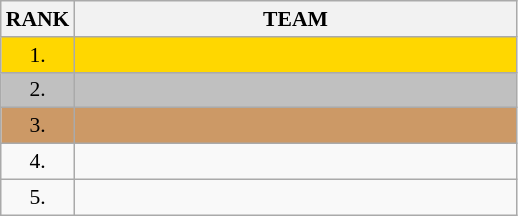<table class="wikitable" style="border-collapse: collapse; font-size: 90%;">
<tr>
<th>RANK</th>
<th align="center" style="width: 20em">TEAM</th>
</tr>
<tr bgcolor=gold>
<td align="center">1.</td>
<td></td>
</tr>
<tr bgcolor=silver>
<td align="center">2.</td>
<td></td>
</tr>
<tr bgcolor=#cc9966>
<td align="center">3.</td>
<td></td>
</tr>
<tr>
<td align="center">4.</td>
<td></td>
</tr>
<tr>
<td align="center">5.</td>
<td></td>
</tr>
</table>
